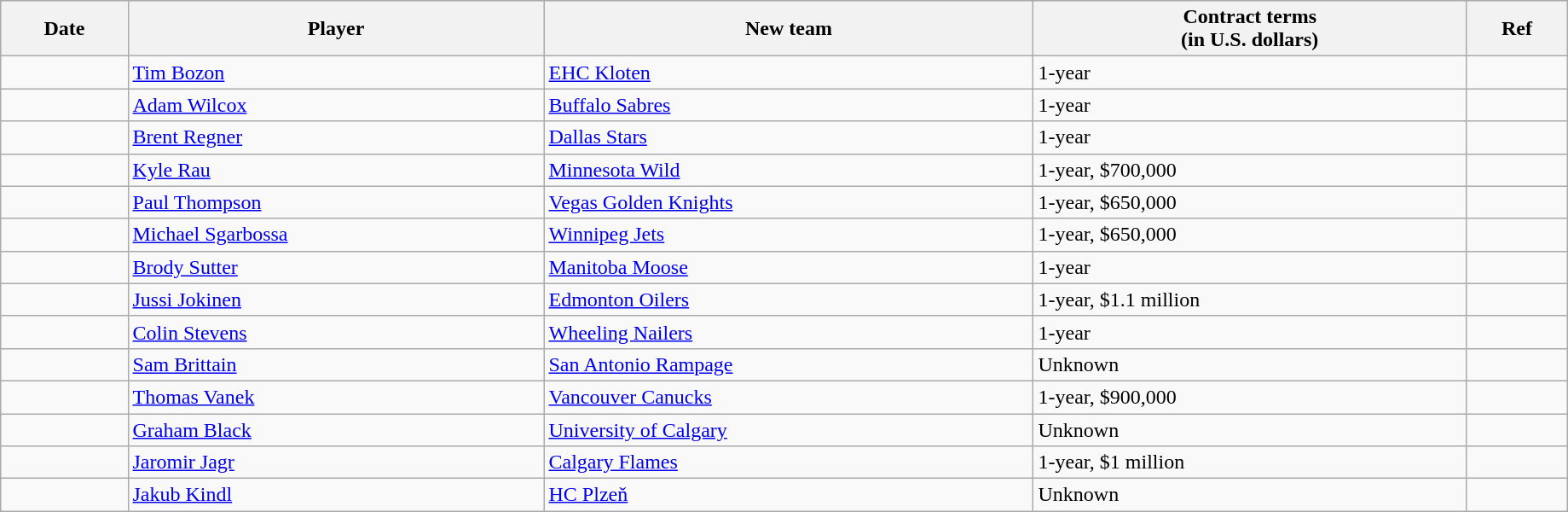<table class="wikitable" width=97%>
<tr style="background:#ddd; text-align:center;">
<th>Date</th>
<th>Player</th>
<th>New team</th>
<th>Contract terms<br>(in U.S. dollars)</th>
<th>Ref</th>
</tr>
<tr>
<td></td>
<td><a href='#'>Tim Bozon</a></td>
<td><a href='#'>EHC Kloten</a></td>
<td>1-year</td>
<td></td>
</tr>
<tr>
<td></td>
<td><a href='#'>Adam Wilcox</a></td>
<td><a href='#'>Buffalo Sabres</a></td>
<td>1-year</td>
<td></td>
</tr>
<tr>
<td></td>
<td><a href='#'>Brent Regner</a></td>
<td><a href='#'>Dallas Stars</a></td>
<td>1-year</td>
<td></td>
</tr>
<tr>
<td></td>
<td><a href='#'>Kyle Rau</a></td>
<td><a href='#'>Minnesota Wild</a></td>
<td>1-year, $700,000</td>
<td></td>
</tr>
<tr>
<td></td>
<td><a href='#'>Paul Thompson</a></td>
<td><a href='#'>Vegas Golden Knights</a></td>
<td>1-year, $650,000</td>
<td></td>
</tr>
<tr>
<td></td>
<td><a href='#'>Michael Sgarbossa</a></td>
<td><a href='#'>Winnipeg Jets</a></td>
<td>1-year, $650,000</td>
<td></td>
</tr>
<tr>
<td></td>
<td><a href='#'>Brody Sutter</a></td>
<td><a href='#'>Manitoba Moose</a></td>
<td>1-year</td>
<td></td>
</tr>
<tr>
<td></td>
<td><a href='#'>Jussi Jokinen</a></td>
<td><a href='#'>Edmonton Oilers</a></td>
<td>1-year, $1.1 million</td>
<td></td>
</tr>
<tr>
<td></td>
<td><a href='#'>Colin Stevens</a></td>
<td><a href='#'>Wheeling Nailers</a></td>
<td>1-year</td>
<td></td>
</tr>
<tr>
<td></td>
<td><a href='#'>Sam Brittain</a></td>
<td><a href='#'>San Antonio Rampage</a></td>
<td>Unknown</td>
<td></td>
</tr>
<tr>
<td></td>
<td><a href='#'>Thomas Vanek</a></td>
<td><a href='#'>Vancouver Canucks</a></td>
<td>1-year, $900,000</td>
<td></td>
</tr>
<tr>
<td></td>
<td><a href='#'>Graham Black</a></td>
<td><a href='#'>University of Calgary</a></td>
<td>Unknown</td>
<td></td>
</tr>
<tr>
<td></td>
<td><a href='#'>Jaromir Jagr</a></td>
<td><a href='#'>Calgary Flames</a></td>
<td>1-year, $1 million</td>
<td></td>
</tr>
<tr>
<td></td>
<td><a href='#'>Jakub Kindl</a></td>
<td><a href='#'>HC Plzeň</a></td>
<td>Unknown</td>
<td></td>
</tr>
</table>
